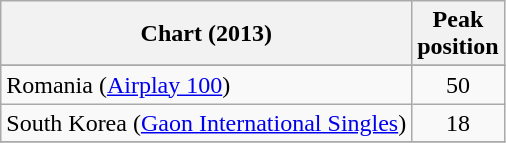<table class="sortable wikitable">
<tr>
<th>Chart (2013)</th>
<th>Peak<br>position</th>
</tr>
<tr>
</tr>
<tr>
</tr>
<tr>
</tr>
<tr>
</tr>
<tr>
</tr>
<tr>
<td>Romania (<a href='#'>Airplay 100</a>)</td>
<td style="text-align:center;">50</td>
</tr>
<tr>
<td>South Korea (<a href='#'>Gaon International Singles</a>)</td>
<td align="center">18</td>
</tr>
<tr>
</tr>
</table>
